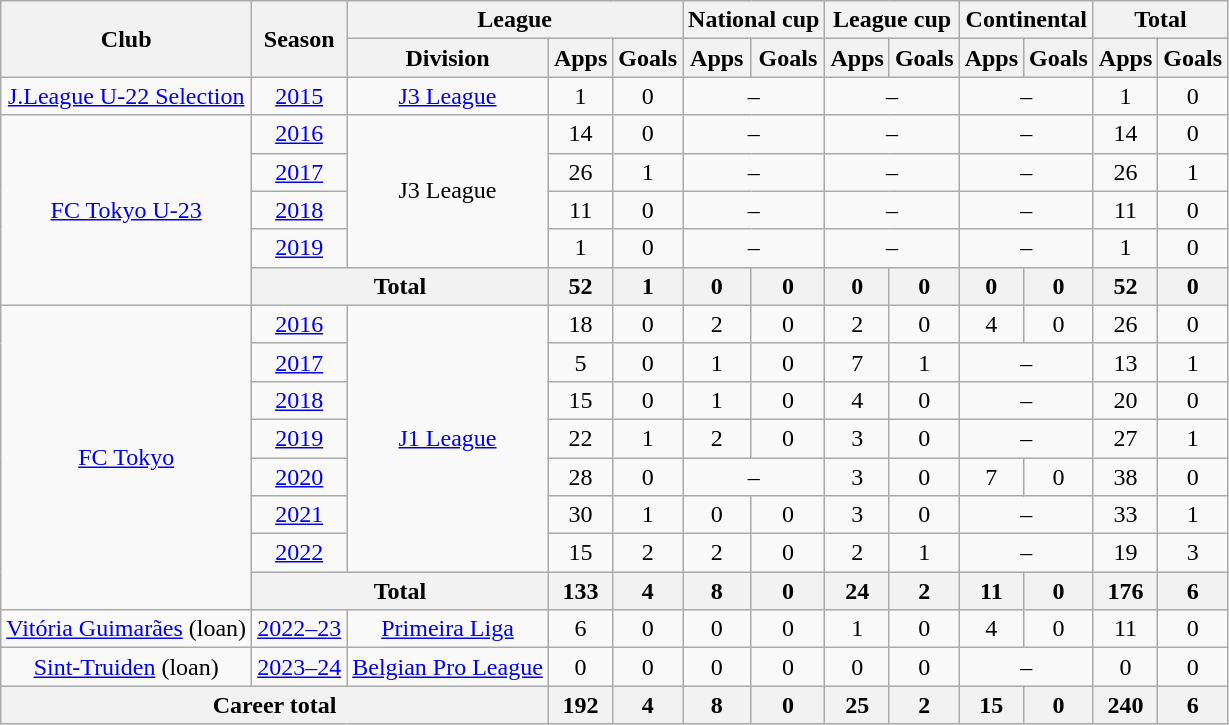<table class="wikitable" style="text-align:center">
<tr>
<th rowspan="2">Club</th>
<th rowspan="2">Season</th>
<th colspan="3">League</th>
<th colspan="2">National cup</th>
<th colspan="2">League cup</th>
<th colspan="2">Continental</th>
<th colspan="2">Total</th>
</tr>
<tr>
<th>Division</th>
<th>Apps</th>
<th>Goals</th>
<th>Apps</th>
<th>Goals</th>
<th>Apps</th>
<th>Goals</th>
<th>Apps</th>
<th>Goals</th>
<th>Apps</th>
<th>Goals</th>
</tr>
<tr>
<td><a href='#'>J.League U-22 Selection</a></td>
<td><a href='#'>2015</a></td>
<td><a href='#'>J3 League</a></td>
<td>1</td>
<td>0</td>
<td colspan="2">–</td>
<td colspan="2">–</td>
<td colspan="2">–</td>
<td>1</td>
<td>0</td>
</tr>
<tr>
<td rowspan="5"><a href='#'>FC Tokyo U-23</a></td>
<td><a href='#'>2016</a></td>
<td rowspan="4">J3 League</td>
<td>14</td>
<td>0</td>
<td colspan="2">–</td>
<td colspan="2">–</td>
<td colspan="2">–</td>
<td>14</td>
<td>0</td>
</tr>
<tr>
<td><a href='#'>2017</a></td>
<td>26</td>
<td>1</td>
<td colspan="2">–</td>
<td colspan="2">–</td>
<td colspan="2">–</td>
<td>26</td>
<td>1</td>
</tr>
<tr>
<td><a href='#'>2018</a></td>
<td>11</td>
<td>0</td>
<td colspan="2">–</td>
<td colspan="2">–</td>
<td colspan="2">–</td>
<td>11</td>
<td>0</td>
</tr>
<tr>
<td><a href='#'>2019</a></td>
<td>1</td>
<td>0</td>
<td colspan="2">–</td>
<td colspan="2">–</td>
<td colspan="2">–</td>
<td>1</td>
<td>0</td>
</tr>
<tr>
<th colspan="2">Total</th>
<th>52</th>
<th>1</th>
<th>0</th>
<th>0</th>
<th>0</th>
<th>0</th>
<th>0</th>
<th>0</th>
<th>52</th>
<th>0</th>
</tr>
<tr>
<td rowspan="8"><a href='#'>FC Tokyo</a></td>
<td><a href='#'>2016</a></td>
<td rowspan="7"><a href='#'>J1 League</a></td>
<td>18</td>
<td>0</td>
<td>2</td>
<td>0</td>
<td>2</td>
<td>0</td>
<td>4</td>
<td>0</td>
<td>26</td>
<td>0</td>
</tr>
<tr>
<td><a href='#'>2017</a></td>
<td>5</td>
<td>0</td>
<td>1</td>
<td>0</td>
<td>7</td>
<td>1</td>
<td colspan="2">–</td>
<td>13</td>
<td>1</td>
</tr>
<tr>
<td><a href='#'>2018</a></td>
<td>15</td>
<td>0</td>
<td>1</td>
<td>0</td>
<td>4</td>
<td>0</td>
<td colspan="2">–</td>
<td>20</td>
<td>0</td>
</tr>
<tr>
<td><a href='#'>2019</a></td>
<td>22</td>
<td>1</td>
<td>2</td>
<td>0</td>
<td>3</td>
<td>0</td>
<td colspan="2">–</td>
<td>27</td>
<td>1</td>
</tr>
<tr>
<td><a href='#'>2020</a></td>
<td>28</td>
<td>0</td>
<td colspan="2">–</td>
<td>3</td>
<td>0</td>
<td>7</td>
<td>0</td>
<td>38</td>
<td>0</td>
</tr>
<tr>
<td><a href='#'>2021</a></td>
<td>30</td>
<td>1</td>
<td>0</td>
<td>0</td>
<td>3</td>
<td>0</td>
<td colspan="2">–</td>
<td>33</td>
<td>1</td>
</tr>
<tr>
<td><a href='#'>2022</a></td>
<td>15</td>
<td>2</td>
<td>2</td>
<td>0</td>
<td>2</td>
<td>1</td>
<td colspan="2">–</td>
<td>19</td>
<td>3</td>
</tr>
<tr>
<th colspan="2">Total</th>
<th>133</th>
<th>4</th>
<th>8</th>
<th>0</th>
<th>24</th>
<th>2</th>
<th>11</th>
<th>0</th>
<th>176</th>
<th>6</th>
</tr>
<tr>
<td><a href='#'>Vitória Guimarães</a> (loan)</td>
<td><a href='#'>2022–23</a></td>
<td><a href='#'>Primeira Liga</a></td>
<td>6</td>
<td>0</td>
<td>0</td>
<td>0</td>
<td>1</td>
<td>0</td>
<td>4</td>
<td>0</td>
<td>11</td>
<td>0</td>
</tr>
<tr>
<td><a href='#'>Sint-Truiden</a> (loan)</td>
<td><a href='#'>2023–24</a></td>
<td><a href='#'>Belgian Pro League</a></td>
<td>0</td>
<td>0</td>
<td>0</td>
<td>0</td>
<td>0</td>
<td>0</td>
<td colspan="2">–</td>
<td>0</td>
<td>0</td>
</tr>
<tr>
<th colspan="3">Career total</th>
<th>192</th>
<th>4</th>
<th>8</th>
<th>0</th>
<th>25</th>
<th>2</th>
<th>15</th>
<th>0</th>
<th>240</th>
<th>6</th>
</tr>
</table>
